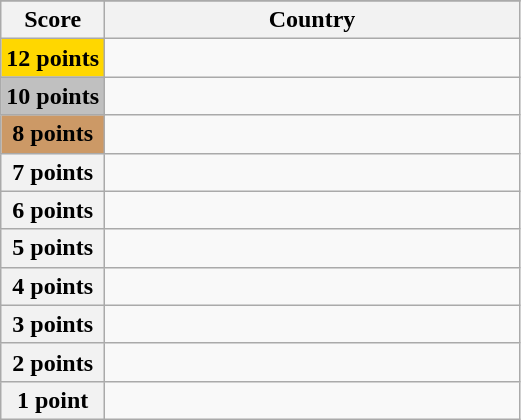<table class="wikitable">
<tr>
</tr>
<tr>
<th scope="col" width="20%">Score</th>
<th scope="col">Country</th>
</tr>
<tr>
<th scope="row" style="background:gold">12 points</th>
<td></td>
</tr>
<tr>
<th scope="row" style="background:silver">10 points</th>
<td></td>
</tr>
<tr>
<th scope="row" style="background:#CC9966">8 points</th>
<td></td>
</tr>
<tr>
<th scope="row">7 points</th>
<td></td>
</tr>
<tr>
<th scope="row">6 points</th>
<td></td>
</tr>
<tr>
<th scope="row">5 points</th>
<td></td>
</tr>
<tr>
<th scope="row">4 points</th>
<td></td>
</tr>
<tr>
<th scope="row">3 points</th>
<td></td>
</tr>
<tr>
<th scope="row">2 points</th>
<td></td>
</tr>
<tr>
<th scope="row">1 point</th>
<td></td>
</tr>
</table>
